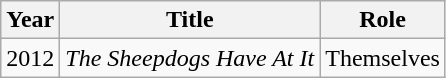<table class="wikitable sortable">
<tr>
<th>Year</th>
<th>Title</th>
<th>Role</th>
</tr>
<tr>
<td>2012</td>
<td><em>The Sheepdogs Have At It</em></td>
<td>Themselves</td>
</tr>
</table>
